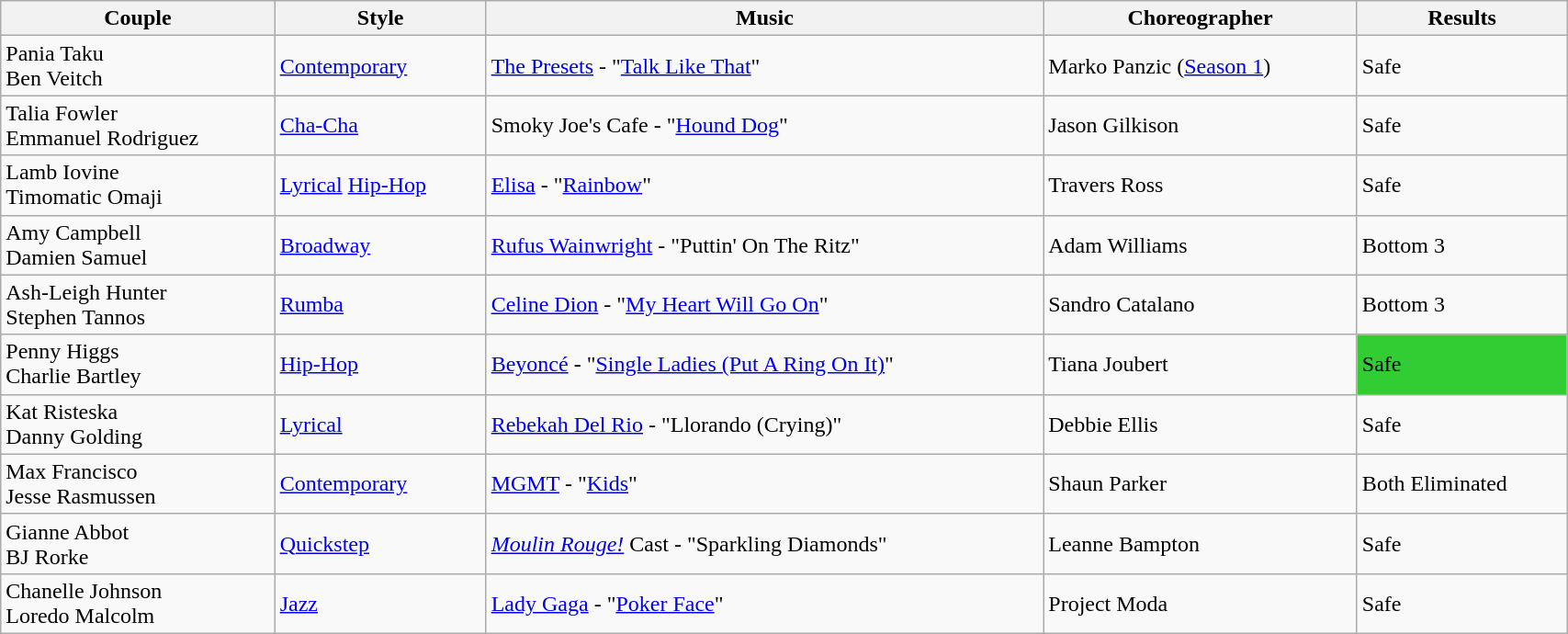<table class="wikitable" style="width:90%;">
<tr>
<th>Couple</th>
<th>Style</th>
<th>Music</th>
<th>Choreographer</th>
<th>Results</th>
</tr>
<tr>
<td>Pania Taku <br> Ben Veitch</td>
<td><a href='#'>Contemporary</a></td>
<td><a href='#'>The Presets</a> - "<a href='#'>Talk Like That</a>"</td>
<td>Marko Panzic (<a href='#'>Season 1</a>)</td>
<td>Safe</td>
</tr>
<tr>
<td>Talia Fowler <br> Emmanuel Rodriguez</td>
<td><a href='#'>Cha-Cha</a></td>
<td>Smoky Joe's Cafe - "<a href='#'>Hound Dog</a>"</td>
<td>Jason Gilkison</td>
<td>Safe</td>
</tr>
<tr>
<td>Lamb Iovine <br> Timomatic Omaji</td>
<td><a href='#'>Lyrical</a> <a href='#'>Hip-Hop</a></td>
<td><a href='#'>Elisa</a> - "<a href='#'>Rainbow</a>"</td>
<td>Travers Ross</td>
<td>Safe</td>
</tr>
<tr>
<td>Amy Campbell <br> Damien Samuel</td>
<td><a href='#'>Broadway</a></td>
<td><a href='#'>Rufus Wainwright</a> - "Puttin' On The Ritz"</td>
<td>Adam Williams</td>
<td>Bottom 3</td>
</tr>
<tr>
<td>Ash-Leigh Hunter <br> Stephen Tannos</td>
<td><a href='#'>Rumba</a></td>
<td><a href='#'>Celine Dion</a> - "<a href='#'>My Heart Will Go On</a>"</td>
<td>Sandro Catalano</td>
<td>Bottom 3</td>
</tr>
<tr>
<td>Penny Higgs <br> Charlie Bartley</td>
<td><a href='#'>Hip-Hop</a></td>
<td><a href='#'>Beyoncé</a> - "<a href='#'>Single Ladies (Put A Ring On It)</a>"</td>
<td>Tiana Joubert</td>
<td style="background:limegreen;">Safe</td>
</tr>
<tr>
<td>Kat Risteska <br> Danny Golding</td>
<td><a href='#'>Lyrical</a></td>
<td><a href='#'>Rebekah Del Rio</a> - "Llorando (Crying)"</td>
<td>Debbie Ellis</td>
<td>Safe</td>
</tr>
<tr>
<td>Max Francisco <br> Jesse Rasmussen</td>
<td><a href='#'>Contemporary</a></td>
<td><a href='#'>MGMT</a> - "<a href='#'>Kids</a>"</td>
<td>Shaun Parker</td>
<td>Both Eliminated</td>
</tr>
<tr>
<td>Gianne Abbot <br> BJ Rorke</td>
<td><a href='#'>Quickstep</a></td>
<td><em><a href='#'>Moulin Rouge!</a></em> Cast - "Sparkling Diamonds"</td>
<td>Leanne Bampton</td>
<td>Safe</td>
</tr>
<tr>
<td>Chanelle Johnson <br> Loredo Malcolm</td>
<td><a href='#'>Jazz</a></td>
<td><a href='#'>Lady Gaga</a> - "<a href='#'>Poker Face</a>"</td>
<td>Project Moda</td>
<td>Safe</td>
</tr>
</table>
